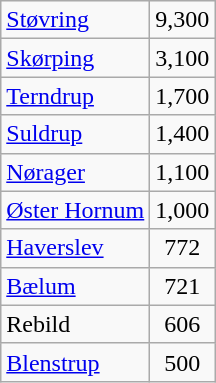<table class="wikitable" style="margin-right:1em">
<tr>
<td><a href='#'>Støvring</a></td>
<td align="center">9,300</td>
</tr>
<tr>
<td><a href='#'>Skørping</a></td>
<td align="center">3,100</td>
</tr>
<tr>
<td><a href='#'>Terndrup</a></td>
<td align="center">1,700</td>
</tr>
<tr>
<td><a href='#'>Suldrup</a></td>
<td align="center">1,400</td>
</tr>
<tr>
<td><a href='#'>Nørager</a></td>
<td align="center">1,100</td>
</tr>
<tr>
<td><a href='#'>Øster Hornum</a></td>
<td align="center">1,000</td>
</tr>
<tr>
<td><a href='#'>Haverslev</a></td>
<td align="center">772</td>
</tr>
<tr>
<td><a href='#'>Bælum</a></td>
<td align="center">721</td>
</tr>
<tr>
<td>Rebild</td>
<td align="center">606</td>
</tr>
<tr>
<td><a href='#'>Blenstrup</a></td>
<td align="center">500</td>
</tr>
</table>
